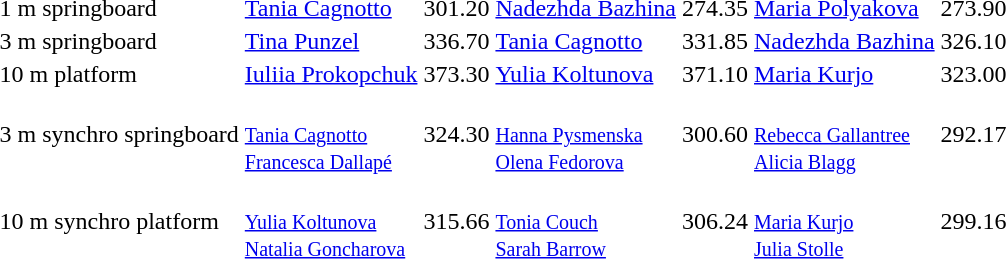<table>
<tr>
<td>1 m springboard<br></td>
<td><a href='#'>Tania Cagnotto</a> <br> </td>
<td>301.20</td>
<td><a href='#'>Nadezhda Bazhina</a> <br> </td>
<td>274.35</td>
<td><a href='#'>Maria Polyakova</a> <br> </td>
<td>273.90</td>
</tr>
<tr>
<td>3 m springboard<br></td>
<td><a href='#'>Tina Punzel</a> <br> </td>
<td>336.70</td>
<td><a href='#'>Tania Cagnotto</a> <br> </td>
<td>331.85</td>
<td><a href='#'>Nadezhda Bazhina</a> <br> </td>
<td>326.10</td>
</tr>
<tr>
<td>10 m platform<br></td>
<td><a href='#'>Iuliia Prokopchuk</a> <br> </td>
<td>373.30</td>
<td><a href='#'>Yulia Koltunova</a> <br> </td>
<td>371.10</td>
<td><a href='#'>Maria Kurjo</a> <br> </td>
<td>323.00</td>
</tr>
<tr>
<td>3 m synchro springboard<br></td>
<td> <br><small><a href='#'>Tania Cagnotto</a><br><a href='#'>Francesca Dallapé</a></small></td>
<td>324.30</td>
<td> <br><small><a href='#'>Hanna Pysmenska</a><br><a href='#'>Olena Fedorova</a></small></td>
<td>300.60</td>
<td> <br><small><a href='#'>Rebecca Gallantree</a><br><a href='#'>Alicia Blagg</a></small></td>
<td>292.17</td>
</tr>
<tr>
<td>10 m synchro platform<br></td>
<td> <br><small><a href='#'>Yulia Koltunova</a><br><a href='#'>Natalia Goncharova</a></small></td>
<td>315.66</td>
<td> <br><small><a href='#'>Tonia Couch</a><br><a href='#'>Sarah Barrow</a></small></td>
<td>306.24</td>
<td> <br><small><a href='#'>Maria Kurjo</a><br><a href='#'>Julia Stolle</a></small></td>
<td>299.16</td>
</tr>
</table>
